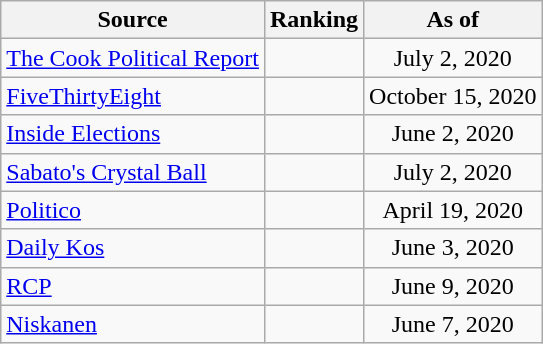<table class="wikitable" style="text-align:center">
<tr>
<th>Source</th>
<th>Ranking</th>
<th>As of</th>
</tr>
<tr>
<td align=left><a href='#'>The Cook Political Report</a></td>
<td></td>
<td>July 2, 2020</td>
</tr>
<tr>
<td align=left><a href='#'>FiveThirtyEight</a></td>
<td></td>
<td>October 15, 2020</td>
</tr>
<tr>
<td align=left><a href='#'>Inside Elections</a></td>
<td></td>
<td>June 2, 2020</td>
</tr>
<tr>
<td align=left><a href='#'>Sabato's Crystal Ball</a></td>
<td></td>
<td>July 2, 2020</td>
</tr>
<tr>
<td align="left"><a href='#'>Politico</a></td>
<td></td>
<td>April 19, 2020</td>
</tr>
<tr>
<td align="left"><a href='#'>Daily Kos</a></td>
<td></td>
<td>June 3, 2020</td>
</tr>
<tr>
<td align="left"><a href='#'>RCP</a></td>
<td></td>
<td>June 9, 2020</td>
</tr>
<tr>
<td align="left"><a href='#'>Niskanen</a></td>
<td></td>
<td>June 7, 2020</td>
</tr>
</table>
